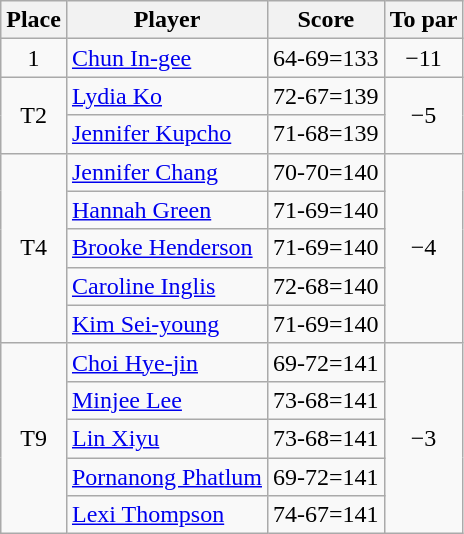<table class="wikitable">
<tr>
<th>Place</th>
<th>Player</th>
<th>Score</th>
<th>To par</th>
</tr>
<tr>
<td align=center>1</td>
<td> <a href='#'>Chun In-gee</a></td>
<td align=center>64-69=133</td>
<td align=center>−11</td>
</tr>
<tr>
<td align=center rowspan=2>T2</td>
<td> <a href='#'>Lydia Ko</a></td>
<td align=center>72-67=139</td>
<td align=center rowspan=2>−5</td>
</tr>
<tr>
<td> <a href='#'>Jennifer Kupcho</a></td>
<td align=center>71-68=139</td>
</tr>
<tr>
<td align=center rowspan=5>T4</td>
<td> <a href='#'>Jennifer Chang</a></td>
<td align=center>70-70=140</td>
<td align=center rowspan=5>−4</td>
</tr>
<tr>
<td> <a href='#'>Hannah Green</a></td>
<td align=center>71-69=140</td>
</tr>
<tr>
<td> <a href='#'>Brooke Henderson</a></td>
<td align=center>71-69=140</td>
</tr>
<tr>
<td> <a href='#'>Caroline Inglis</a></td>
<td align=center>72-68=140</td>
</tr>
<tr>
<td> <a href='#'>Kim Sei-young</a></td>
<td align=center>71-69=140</td>
</tr>
<tr>
<td align=center rowspan=5>T9</td>
<td> <a href='#'>Choi Hye-jin</a></td>
<td align=center>69-72=141</td>
<td align=center rowspan=5>−3</td>
</tr>
<tr>
<td> <a href='#'>Minjee Lee</a></td>
<td align=center>73-68=141</td>
</tr>
<tr>
<td> <a href='#'>Lin Xiyu</a></td>
<td align=center>73-68=141</td>
</tr>
<tr>
<td> <a href='#'>Pornanong Phatlum</a></td>
<td align=center>69-72=141</td>
</tr>
<tr>
<td> <a href='#'>Lexi Thompson</a></td>
<td align=center>74-67=141</td>
</tr>
</table>
